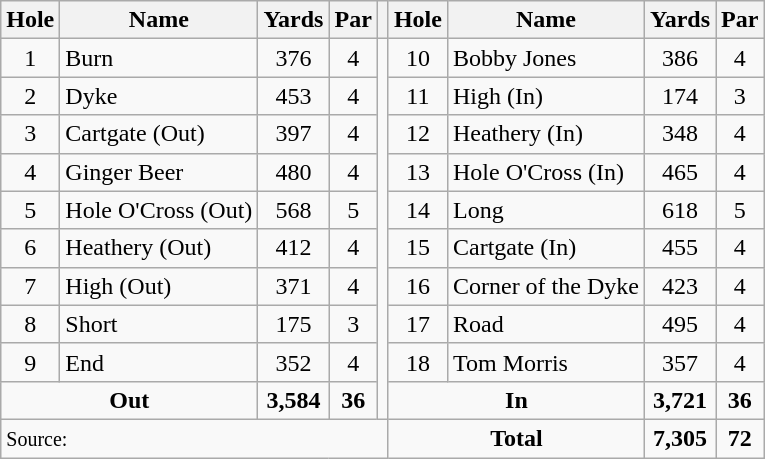<table class=wikitable>
<tr>
<th>Hole</th>
<th>Name</th>
<th>Yards</th>
<th>Par</th>
<th></th>
<th>Hole</th>
<th>Name</th>
<th>Yards</th>
<th>Par</th>
</tr>
<tr>
<td align=center>1</td>
<td>Burn</td>
<td align=center>376</td>
<td align=center>4</td>
<td rowspan=10></td>
<td align=center>10</td>
<td>Bobby Jones</td>
<td align=center>386</td>
<td align=center>4</td>
</tr>
<tr>
<td align=center>2</td>
<td>Dyke</td>
<td align=center>453</td>
<td align=center>4</td>
<td align=center>11</td>
<td>High (In)</td>
<td align=center>174</td>
<td align=center>3</td>
</tr>
<tr>
<td align=center>3</td>
<td>Cartgate (Out)</td>
<td align=center>397</td>
<td align=center>4</td>
<td align=center>12</td>
<td>Heathery (In)</td>
<td align=center>348</td>
<td align=center>4</td>
</tr>
<tr>
<td align=center>4</td>
<td>Ginger Beer</td>
<td align=center>480</td>
<td align=center>4</td>
<td align=center>13</td>
<td>Hole O'Cross (In)</td>
<td align=center>465</td>
<td align=center>4</td>
</tr>
<tr>
<td align=center>5</td>
<td>Hole O'Cross (Out)</td>
<td align=center>568</td>
<td align=center>5</td>
<td align=center>14</td>
<td>Long</td>
<td align=center>618</td>
<td align=center>5</td>
</tr>
<tr>
<td align=center>6</td>
<td>Heathery (Out)</td>
<td align=center>412</td>
<td align=center>4</td>
<td align=center>15</td>
<td>Cartgate (In)</td>
<td align=center>455</td>
<td align=center>4</td>
</tr>
<tr>
<td align=center>7</td>
<td>High (Out)</td>
<td align=center>371</td>
<td align=center>4</td>
<td align=center>16</td>
<td>Corner of the Dyke</td>
<td align=center>423</td>
<td align=center>4</td>
</tr>
<tr>
<td align=center>8</td>
<td>Short</td>
<td align=center>175</td>
<td align=center>3</td>
<td align=center>17</td>
<td>Road</td>
<td align=center>495</td>
<td align=center>4</td>
</tr>
<tr>
<td align=center>9</td>
<td>End</td>
<td align=center>352</td>
<td align=center>4</td>
<td align=center>18</td>
<td>Tom Morris</td>
<td align=center>357</td>
<td align=center>4</td>
</tr>
<tr>
<td colspan=2 align=center><strong>Out</strong></td>
<td align=center><strong>3,584</strong></td>
<td align=center><strong>36</strong></td>
<td colspan=2 align=center><strong>In</strong></td>
<td align=center><strong>3,721</strong></td>
<td align=center><strong>36</strong></td>
</tr>
<tr>
<td colspan=5><small>Source:</small></td>
<td colspan=2 align=center><strong>Total</strong></td>
<td align=center><strong>7,305</strong></td>
<td align=center><strong>72</strong></td>
</tr>
</table>
